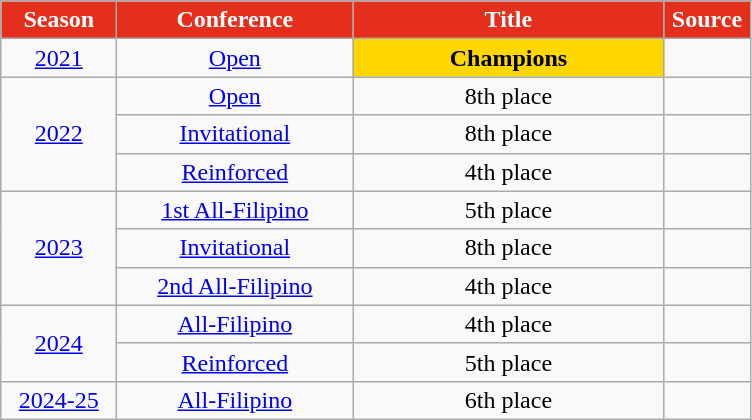<table class="wikitable">
<tr>
<th width=70px style="background:#E42F1C; color:white">Season</th>
<th width=150px style="background:#E42F1C; color:white">Conference</th>
<th width=200px style="background:#E42F1C; color:white">Title</th>
<th width=50px style="background:#E42F1C; color:white">Source</th>
</tr>
<tr align=center>
<td rowspan=1><a href='#'>2021</a></td>
<td><a href='#'>Open</a></td>
<td style="background:gold;"><strong>Champions</strong></td>
<td></td>
</tr>
<tr align=center>
<td rowspan=3><a href='#'>2022</a></td>
<td><a href='#'>Open</a></td>
<td>8th place</td>
<td></td>
</tr>
<tr align=center>
<td><a href='#'>Invitational</a></td>
<td>8th place</td>
<td></td>
</tr>
<tr align=center>
<td><a href='#'>Reinforced</a></td>
<td>4th place</td>
<td></td>
</tr>
<tr align=center>
<td rowspan=3><a href='#'>2023</a></td>
<td><a href='#'>1st All-Filipino</a></td>
<td>5th place</td>
<td></td>
</tr>
<tr align=center>
<td><a href='#'>Invitational</a></td>
<td>8th place</td>
<td></td>
</tr>
<tr align=center>
<td><a href='#'>2nd All-Filipino</a></td>
<td>4th place</td>
<td></td>
</tr>
<tr align=center>
<td rowspan=2><a href='#'>2024</a></td>
<td><a href='#'>All-Filipino</a></td>
<td>4th place</td>
<td></td>
</tr>
<tr align=center>
<td><a href='#'>Reinforced</a></td>
<td>5th place</td>
<td></td>
</tr>
<tr align=center>
<td rowspan=3><a href='#'>2024-25</a></td>
<td><a href='#'>All-Filipino</a></td>
<td>6th place</td>
<td></td>
</tr>
</table>
